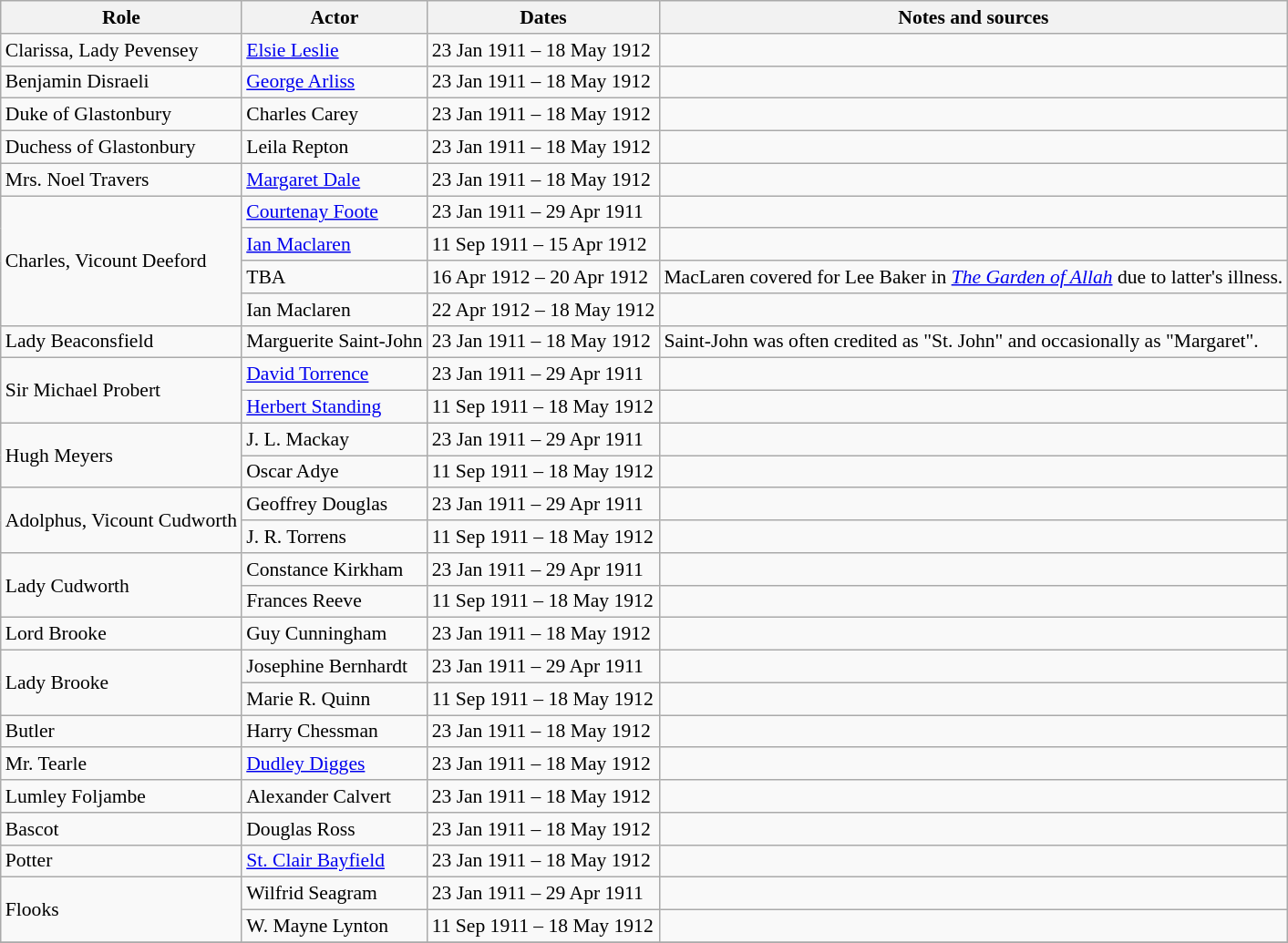<table class="wikitable sortable plainrowheaders" style="font-size: 90%">
<tr>
<th scope="col">Role</th>
<th scope="col">Actor</th>
<th scope="col">Dates</th>
<th scope="col">Notes and sources</th>
</tr>
<tr>
<td>Clarissa, Lady Pevensey</td>
<td><a href='#'>Elsie Leslie</a></td>
<td>23 Jan 1911 – 18 May 1912</td>
<td></td>
</tr>
<tr>
<td>Benjamin Disraeli</td>
<td><a href='#'>George Arliss</a></td>
<td>23 Jan 1911 – 18 May 1912</td>
<td></td>
</tr>
<tr>
<td>Duke of Glastonbury</td>
<td>Charles Carey</td>
<td>23 Jan 1911 – 18 May 1912</td>
<td></td>
</tr>
<tr>
<td>Duchess of Glastonbury</td>
<td>Leila Repton</td>
<td>23 Jan 1911 – 18 May 1912</td>
<td></td>
</tr>
<tr>
<td>Mrs. Noel Travers</td>
<td><a href='#'>Margaret Dale</a></td>
<td>23 Jan 1911 – 18 May 1912</td>
<td></td>
</tr>
<tr>
<td rowspan=4>Charles, Vicount Deeford</td>
<td><a href='#'>Courtenay Foote</a></td>
<td>23 Jan 1911 – 29 Apr 1911</td>
<td></td>
</tr>
<tr>
<td><a href='#'>Ian Maclaren</a></td>
<td>11 Sep 1911 – 15 Apr 1912</td>
<td></td>
</tr>
<tr>
<td>TBA</td>
<td>16 Apr 1912 – 20 Apr 1912</td>
<td>MacLaren covered for Lee Baker in <em><a href='#'>The Garden of Allah</a></em> due to latter's illness.</td>
</tr>
<tr>
<td>Ian Maclaren</td>
<td>22 Apr 1912 – 18 May 1912</td>
<td></td>
</tr>
<tr>
<td>Lady Beaconsfield</td>
<td>Marguerite Saint-John</td>
<td>23 Jan 1911 – 18 May 1912</td>
<td>Saint-John was often credited as "St. John" and occasionally as "Margaret".</td>
</tr>
<tr>
<td rowspan=2>Sir Michael Probert</td>
<td><a href='#'>David Torrence</a></td>
<td>23 Jan 1911 – 29 Apr 1911</td>
<td></td>
</tr>
<tr>
<td><a href='#'>Herbert Standing</a></td>
<td>11 Sep 1911 – 18 May 1912</td>
<td></td>
</tr>
<tr>
<td rowspan=2>Hugh Meyers</td>
<td>J. L. Mackay</td>
<td>23 Jan 1911 – 29 Apr 1911</td>
<td></td>
</tr>
<tr>
<td>Oscar Adye</td>
<td>11 Sep 1911 – 18 May 1912</td>
<td></td>
</tr>
<tr>
<td rowspan=2>Adolphus, Vicount Cudworth</td>
<td>Geoffrey Douglas</td>
<td>23 Jan 1911 – 29 Apr 1911</td>
<td></td>
</tr>
<tr>
<td>J. R. Torrens</td>
<td>11 Sep 1911 – 18 May 1912</td>
<td></td>
</tr>
<tr>
<td rowspan=2>Lady Cudworth</td>
<td>Constance Kirkham</td>
<td>23 Jan 1911 – 29 Apr 1911</td>
<td></td>
</tr>
<tr>
<td>Frances Reeve</td>
<td>11 Sep 1911 – 18 May 1912</td>
<td></td>
</tr>
<tr>
<td>Lord Brooke</td>
<td>Guy Cunningham</td>
<td>23 Jan 1911 – 18 May 1912</td>
<td></td>
</tr>
<tr>
<td rowspan=2>Lady Brooke</td>
<td>Josephine Bernhardt</td>
<td>23 Jan 1911 – 29 Apr 1911</td>
<td></td>
</tr>
<tr>
<td>Marie R. Quinn</td>
<td>11 Sep 1911 – 18 May 1912</td>
<td></td>
</tr>
<tr>
<td>Butler</td>
<td>Harry Chessman</td>
<td>23 Jan 1911 – 18 May 1912</td>
<td></td>
</tr>
<tr>
<td>Mr. Tearle</td>
<td><a href='#'>Dudley Digges</a></td>
<td>23 Jan 1911 – 18 May 1912</td>
<td></td>
</tr>
<tr>
<td>Lumley Foljambe</td>
<td>Alexander Calvert</td>
<td>23 Jan 1911 – 18 May 1912</td>
<td></td>
</tr>
<tr>
<td>Bascot</td>
<td>Douglas Ross</td>
<td>23 Jan 1911 – 18 May 1912</td>
<td></td>
</tr>
<tr>
<td>Potter</td>
<td><a href='#'>St. Clair Bayfield</a></td>
<td>23 Jan 1911 – 18 May 1912</td>
<td></td>
</tr>
<tr>
<td rowspan=2>Flooks</td>
<td>Wilfrid Seagram</td>
<td>23 Jan 1911 – 29 Apr 1911</td>
<td></td>
</tr>
<tr>
<td>W. Mayne Lynton</td>
<td>11 Sep 1911 – 18 May 1912</td>
<td></td>
</tr>
<tr>
</tr>
</table>
